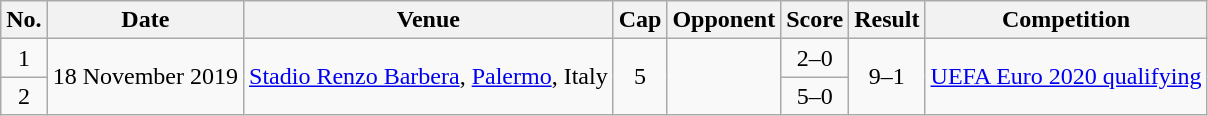<table class="wikitable plainrowheaders sortable">
<tr>
<th scope=col>No.</th>
<th scope=col>Date</th>
<th scope=col>Venue</th>
<th scope=col>Cap</th>
<th scope=col>Opponent</th>
<th scope=col>Score</th>
<th scope=col>Result</th>
<th scope=col>Competition</th>
</tr>
<tr>
<td align=center>1</td>
<td rowspan="2">18 November 2019</td>
<td rowspan="2"><a href='#'>Stadio Renzo Barbera</a>, <a href='#'>Palermo</a>, Italy</td>
<td rowspan="2" align="center">5</td>
<td rowspan="2"></td>
<td align=center>2–0</td>
<td rowspan="2" align=center>9–1</td>
<td rowspan="2"><a href='#'>UEFA Euro 2020 qualifying</a></td>
</tr>
<tr>
<td align=center>2</td>
<td align=center>5–0</td>
</tr>
</table>
